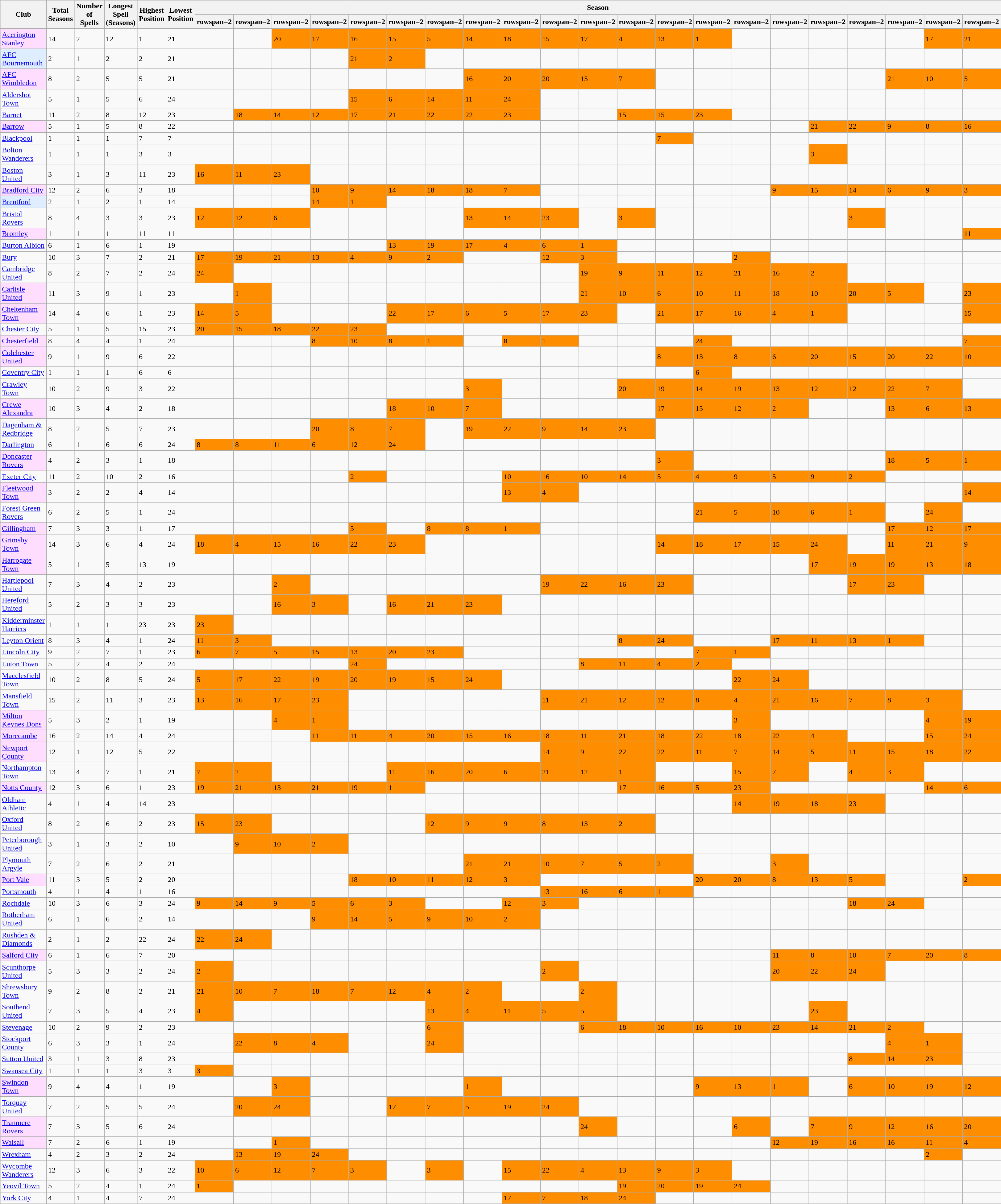<table class="wikitable sortable">
<tr>
<th rowspan=3>Club</th>
<th rowspan=3>Total Seasons</th>
<th rowspan=3>Number of Spells</th>
<th rowspan=3>Longest Spell (Seasons)</th>
<th rowspan=3>Highest Position</th>
<th rowspan=3>Lowest Position</th>
<th colspan=21>Season</th>
</tr>
<tr>
<th>rowspan=2 </th>
<th>rowspan=2 </th>
<th>rowspan=2 </th>
<th>rowspan=2 </th>
<th>rowspan=2 </th>
<th>rowspan=2 </th>
<th>rowspan=2 </th>
<th>rowspan=2 </th>
<th>rowspan=2 </th>
<th>rowspan=2 </th>
<th>rowspan=2 </th>
<th>rowspan=2 </th>
<th>rowspan=2 </th>
<th>rowspan=2 </th>
<th>rowspan=2 </th>
<th>rowspan=2 </th>
<th>rowspan=2 </th>
<th>rowspan=2 </th>
<th>rowspan=2 </th>
<th>rowspan=2 </th>
<th>rowspan=2 </th>
</tr>
<tr>
</tr>
<tr>
<td style='background: #FFDDFF'><a href='#'>Accrington Stanley</a> </td>
<td>14</td>
<td>2</td>
<td>12</td>
<td>1</td>
<td>21</td>
<td></td>
<td></td>
<td style='background: #ff8d00'>20</td>
<td style='background: #ff8d00'>17</td>
<td style='background: #ff8d00'>16</td>
<td style='background: #ff8d00'>15</td>
<td style='background: #ff8d00'>5</td>
<td style='background: #ff8d00'>14</td>
<td style='background: #ff8d00'>18</td>
<td style='background: #ff8d00'>15</td>
<td style='background: #ff8d00'>17</td>
<td style='background: #ff8d00'>4</td>
<td style='background: #ff8d00'>13</td>
<td style='background: #ff8d00'>1</td>
<td></td>
<td></td>
<td></td>
<td></td>
<td></td>
<td style='background: #ff8d00'>17</td>
<td style='background: #ff8d00'>21</td>
</tr>
<tr>
<td style='background: #DFEEFF'><a href='#'>AFC Bournemouth</a> </td>
<td>2</td>
<td>1</td>
<td>2</td>
<td>2</td>
<td>21</td>
<td></td>
<td></td>
<td></td>
<td></td>
<td style='background: #ff8d00'>21</td>
<td style='background: #ff8d00'>2</td>
<td></td>
<td></td>
<td></td>
<td></td>
<td></td>
<td></td>
<td></td>
<td></td>
<td></td>
<td></td>
<td></td>
<td></td>
<td></td>
<td></td>
<td></td>
</tr>
<tr>
<td style='background: #FFDDFF'><a href='#'>AFC Wimbledon</a> </td>
<td>8</td>
<td>2</td>
<td>5</td>
<td>5</td>
<td>21</td>
<td></td>
<td></td>
<td></td>
<td></td>
<td></td>
<td></td>
<td></td>
<td style='background: #ff8d00'>16</td>
<td style='background: #ff8d00'>20</td>
<td style='background: #ff8d00'>20</td>
<td style='background: #ff8d00'>15</td>
<td style='background: #ff8d00'>7</td>
<td></td>
<td></td>
<td></td>
<td></td>
<td></td>
<td></td>
<td style='background: #ff8d00'>21</td>
<td style='background: #ff8d00'>10</td>
<td style='background: #ff8d00'>5</td>
</tr>
<tr>
<td><a href='#'>Aldershot Town</a></td>
<td>5</td>
<td>1</td>
<td>5</td>
<td>6</td>
<td>24</td>
<td></td>
<td></td>
<td></td>
<td></td>
<td style='background: #ff8d00'>15</td>
<td style='background: #ff8d00'>6</td>
<td style='background: #ff8d00'>14</td>
<td style='background: #ff8d00'>11</td>
<td style='background: #ff8d00'>24</td>
<td></td>
<td></td>
<td></td>
<td></td>
<td></td>
<td></td>
<td></td>
<td></td>
<td></td>
<td></td>
<td></td>
<td></td>
</tr>
<tr>
<td><a href='#'>Barnet</a></td>
<td>11</td>
<td>2</td>
<td>8</td>
<td>12</td>
<td>23</td>
<td></td>
<td style='background: #ff8d00'>18</td>
<td style='background: #ff8d00'>14</td>
<td style='background: #ff8d00'>12</td>
<td style='background: #ff8d00'>17</td>
<td style='background: #ff8d00'>21</td>
<td style='background: #ff8d00'>22</td>
<td style='background: #ff8d00'>22</td>
<td style='background: #ff8d00'>23</td>
<td></td>
<td></td>
<td style='background: #ff8d00'>15</td>
<td style='background: #ff8d00'>15</td>
<td style='background: #ff8d00'>23</td>
<td></td>
<td></td>
<td></td>
<td></td>
<td></td>
<td></td>
<td></td>
</tr>
<tr>
<td style='background: #FFDDFF'><a href='#'>Barrow</a> </td>
<td>5</td>
<td>1</td>
<td>5</td>
<td>8</td>
<td>22</td>
<td></td>
<td></td>
<td></td>
<td></td>
<td></td>
<td></td>
<td></td>
<td></td>
<td></td>
<td></td>
<td></td>
<td></td>
<td></td>
<td></td>
<td></td>
<td></td>
<td style='background: #ff8d00'>21</td>
<td style='background: #ff8d00'>22</td>
<td style='background: #ff8d00'>9</td>
<td style='background: #ff8d00'>8</td>
<td style='background: #ff8d00'>16</td>
</tr>
<tr>
<td><a href='#'>Blackpool</a></td>
<td>1</td>
<td>1</td>
<td>1</td>
<td>7</td>
<td>7</td>
<td></td>
<td></td>
<td></td>
<td></td>
<td></td>
<td></td>
<td></td>
<td></td>
<td></td>
<td></td>
<td></td>
<td></td>
<td style='background: #ff8d00'>7</td>
<td></td>
<td></td>
<td></td>
<td></td>
<td></td>
<td></td>
<td></td>
<td></td>
</tr>
<tr>
<td><a href='#'>Bolton Wanderers</a></td>
<td>1</td>
<td>1</td>
<td>1</td>
<td>3</td>
<td>3</td>
<td></td>
<td></td>
<td></td>
<td></td>
<td></td>
<td></td>
<td></td>
<td></td>
<td></td>
<td></td>
<td></td>
<td></td>
<td></td>
<td></td>
<td></td>
<td></td>
<td style='background: #ff8d00'>3</td>
<td></td>
<td></td>
<td></td>
<td></td>
</tr>
<tr>
<td><a href='#'>Boston United</a></td>
<td>3</td>
<td>1</td>
<td>3</td>
<td>11</td>
<td>23</td>
<td style='background: #ff8d00'>16</td>
<td style='background: #ff8d00'>11</td>
<td style='background: #ff8d00'>23</td>
<td></td>
<td></td>
<td></td>
<td></td>
<td></td>
<td></td>
<td></td>
<td></td>
<td></td>
<td></td>
<td></td>
<td></td>
<td></td>
<td></td>
<td></td>
<td></td>
<td></td>
<td></td>
</tr>
<tr>
<td style='background: #FFDDFF'><a href='#'>Bradford City</a> </td>
<td>12</td>
<td>2</td>
<td>6</td>
<td>3</td>
<td>18</td>
<td></td>
<td></td>
<td></td>
<td style='background: #ff8d00'>10</td>
<td style='background: #ff8d00'>9</td>
<td style='background: #ff8d00'>14</td>
<td style='background: #ff8d00'>18</td>
<td style='background: #ff8d00'>18</td>
<td style='background: #ff8d00'>7</td>
<td></td>
<td></td>
<td></td>
<td></td>
<td></td>
<td></td>
<td style='background: #ff8d00'>9</td>
<td style='background: #ff8d00'>15</td>
<td style='background: #ff8d00'>14</td>
<td style='background:#ff8d00'>6</td>
<td style='background: #ff8d00'>9</td>
<td style='background: #ff8d00'>3</td>
</tr>
<tr>
<td style='background: #DFEEFF'><a href='#'>Brentford</a> </td>
<td>2</td>
<td>1</td>
<td>2</td>
<td>1</td>
<td>14</td>
<td></td>
<td></td>
<td></td>
<td style='background: #ff8d00'>14</td>
<td style='background: #ff8d00'>1</td>
<td></td>
<td></td>
<td></td>
<td></td>
<td></td>
<td></td>
<td></td>
<td></td>
<td></td>
<td></td>
<td></td>
<td></td>
<td></td>
<td></td>
<td></td>
<td></td>
</tr>
<tr>
<td><a href='#'>Bristol Rovers</a></td>
<td>8</td>
<td>4</td>
<td>3</td>
<td>3</td>
<td>23</td>
<td style='background: #ff8d00'>12</td>
<td style='background: #ff8d00'>12</td>
<td style='background: #ff8d00'>6</td>
<td></td>
<td></td>
<td></td>
<td></td>
<td style='background: #ff8d00'>13</td>
<td style='background: #ff8d00'>14</td>
<td style='background: #ff8d00'>23</td>
<td></td>
<td style='background: #ff8d00'>3</td>
<td></td>
<td></td>
<td></td>
<td></td>
<td></td>
<td style='background: #ff8d00'>3</td>
<td></td>
<td></td>
<td></td>
</tr>
<tr>
<td style='background: #FFDDFF'><a href='#'>Bromley</a> </td>
<td>1</td>
<td>1</td>
<td>1</td>
<td>11</td>
<td>11</td>
<td></td>
<td></td>
<td></td>
<td></td>
<td></td>
<td></td>
<td></td>
<td></td>
<td></td>
<td></td>
<td></td>
<td></td>
<td></td>
<td></td>
<td></td>
<td></td>
<td></td>
<td></td>
<td></td>
<td></td>
<td style='background: #ff8d00'>11</td>
</tr>
<tr>
<td><a href='#'>Burton Albion</a></td>
<td>6</td>
<td>1</td>
<td>6</td>
<td>1</td>
<td>19</td>
<td></td>
<td></td>
<td></td>
<td></td>
<td></td>
<td style='background: #ff8d00'>13</td>
<td style='background: #ff8d00'>19</td>
<td style='background: #ff8d00'>17</td>
<td style='background: #ff8d00'>4</td>
<td style='background: #ff8d00'>6</td>
<td style='background: #ff8d00'>1</td>
<td></td>
<td></td>
<td></td>
<td></td>
<td></td>
<td></td>
<td></td>
<td></td>
<td></td>
<td></td>
</tr>
<tr>
<td><a href='#'>Bury</a></td>
<td>10</td>
<td>3</td>
<td>7</td>
<td>2</td>
<td>21</td>
<td style='background: #ff8d00'>17</td>
<td style='background: #ff8d00'>19</td>
<td style='background: #ff8d00'>21</td>
<td style='background: #ff8d00'>13</td>
<td style='background: #ff8d00'>4</td>
<td style='background: #ff8d00'>9</td>
<td style='background: #ff8d00'>2</td>
<td></td>
<td></td>
<td style='background: #ff8d00'>12</td>
<td style='background: #ff8d00'>3</td>
<td></td>
<td></td>
<td></td>
<td style='background: #ff8d00'>2</td>
<td></td>
<td></td>
<td></td>
<td></td>
<td></td>
<td></td>
</tr>
<tr>
<td><a href='#'>Cambridge United</a></td>
<td>8</td>
<td>2</td>
<td>7</td>
<td>2</td>
<td>24</td>
<td style='background:#ff8d00'>24</td>
<td></td>
<td></td>
<td></td>
<td></td>
<td></td>
<td></td>
<td></td>
<td></td>
<td></td>
<td style='background:#ff8d00'>19</td>
<td style='background:#ff8d00'>9</td>
<td style='background:#ff8d00'>11</td>
<td style='background:#ff8d00'>12</td>
<td style='background:#ff8d00'>21</td>
<td style='background:#ff8d00'>16</td>
<td style='background:#ff8d00'>2</td>
<td></td>
<td></td>
<td></td>
<td></td>
</tr>
<tr>
<td style='background: #FFDDFF'><a href='#'>Carlisle United</a> </td>
<td>11</td>
<td>3</td>
<td>9</td>
<td>1</td>
<td>23</td>
<td></td>
<td style='background:#ff8d00'>1</td>
<td></td>
<td></td>
<td></td>
<td></td>
<td></td>
<td></td>
<td></td>
<td></td>
<td style='background:#ff8d00'>21</td>
<td style='background:#ff8d00'>10</td>
<td style='background:#ff8d00'>6</td>
<td style='background:#ff8d00'>10</td>
<td style='background:#ff8d00'>11</td>
<td style='background:#ff8d00'>18</td>
<td style='background:#ff8d00'>10</td>
<td style='background:#ff8d00'>20</td>
<td style='background:#ff8d00'>5</td>
<td></td>
<td style='background: #ff8d00'>23</td>
</tr>
<tr>
<td style='background: #FFDDFF'><a href='#'>Cheltenham Town</a> </td>
<td>14</td>
<td>4</td>
<td>6</td>
<td>1</td>
<td>23</td>
<td style='background:#ff8d00'>14</td>
<td style='background:#ff8d00'>5</td>
<td></td>
<td></td>
<td></td>
<td style='background:#ff8d00'>22</td>
<td style='background:#ff8d00'>17</td>
<td style='background:#ff8d00'>6</td>
<td style='background:#ff8d00'>5</td>
<td style='background:#ff8d00'>17</td>
<td style='background:#ff8d00'>23</td>
<td></td>
<td style='background:#ff8d00'>21</td>
<td style='background:#ff8d00'>17</td>
<td style='background:#ff8d00'>16</td>
<td style='background:#ff8d00'>4</td>
<td style='background:#ff8d00'>1</td>
<td></td>
<td></td>
<td></td>
<td style='background: #ff8d00'>15</td>
</tr>
<tr>
<td><a href='#'>Chester City</a></td>
<td>5</td>
<td>1</td>
<td>5</td>
<td>15</td>
<td>23</td>
<td style='background:#ff8d00'>20</td>
<td style='background:#ff8d00'>15</td>
<td style='background:#ff8d00'>18</td>
<td style='background:#ff8d00'>22</td>
<td style='background:#ff8d00'>23</td>
<td></td>
<td></td>
<td></td>
<td></td>
<td></td>
<td></td>
<td></td>
<td></td>
<td></td>
<td></td>
<td></td>
<td></td>
<td></td>
<td></td>
<td></td>
<td></td>
</tr>
<tr>
<td style='background: #FFDDFF'><a href='#'>Chesterfield</a> </td>
<td>8</td>
<td>4</td>
<td>4</td>
<td>1</td>
<td>24</td>
<td></td>
<td></td>
<td></td>
<td style='background:#ff8d00'>8</td>
<td style='background:#ff8d00'>10</td>
<td style='background:#ff8d00'>8</td>
<td style='background:#ff8d00'>1</td>
<td></td>
<td style='background:#ff8d00'>8</td>
<td style='background:#ff8d00'>1</td>
<td></td>
<td></td>
<td></td>
<td style='background:#ff8d00'>24</td>
<td></td>
<td></td>
<td></td>
<td></td>
<td></td>
<td></td>
<td style='background: #ff8d00'>7</td>
</tr>
<tr>
<td style='background: #FFDDFF'><a href='#'>Colchester United</a> </td>
<td>9</td>
<td>1</td>
<td>9</td>
<td>6</td>
<td>22</td>
<td></td>
<td></td>
<td></td>
<td></td>
<td></td>
<td></td>
<td></td>
<td></td>
<td></td>
<td></td>
<td></td>
<td></td>
<td style='background:#ff8d00'>8</td>
<td style='background:#ff8d00'>13</td>
<td style='background:#ff8d00'>8</td>
<td style='background:#ff8d00'>6</td>
<td style='background:#ff8d00'>20</td>
<td style='background:#ff8d00'>15</td>
<td style='background:#ff8d00'>20</td>
<td style='background: #ff8d00'>22</td>
<td style='background: #ff8d00'>10</td>
</tr>
<tr>
<td><a href='#'>Coventry City</a></td>
<td>1</td>
<td>1</td>
<td>1</td>
<td>6</td>
<td>6</td>
<td></td>
<td></td>
<td></td>
<td></td>
<td></td>
<td></td>
<td></td>
<td></td>
<td></td>
<td></td>
<td></td>
<td></td>
<td></td>
<td style='background:#ff8d00'>6</td>
<td></td>
<td></td>
<td></td>
<td></td>
<td></td>
<td></td>
<td></td>
</tr>
<tr>
<td><a href='#'>Crawley Town</a></td>
<td>10</td>
<td>2</td>
<td>9</td>
<td>3</td>
<td>22</td>
<td></td>
<td></td>
<td></td>
<td></td>
<td></td>
<td></td>
<td></td>
<td style='background:#ff8d00'>3</td>
<td></td>
<td></td>
<td></td>
<td style='background:#ff8d00'>20</td>
<td style='background:#ff8d00'>19</td>
<td style='background:#ff8d00'>14</td>
<td style='background:#ff8d00'>19</td>
<td style='background:#ff8d00'>13</td>
<td style='background:#ff8d00'>12</td>
<td style='background:#ff8d00'>12</td>
<td style='background:#ff8d00'>22</td>
<td style='background: #ff8d00'>7</td>
<td></td>
</tr>
<tr>
<td style='background: #FFDDFF'><a href='#'>Crewe Alexandra</a> </td>
<td>10</td>
<td>3</td>
<td>4</td>
<td>2</td>
<td>18</td>
<td></td>
<td></td>
<td></td>
<td></td>
<td></td>
<td style='background:#ff8d00'>18</td>
<td style='background:#ff8d00'>10</td>
<td style='background:#ff8d00'>7</td>
<td></td>
<td></td>
<td></td>
<td></td>
<td style='background:#ff8d00'>17</td>
<td style='background:#ff8d00'>15</td>
<td style='background:#ff8d00'>12</td>
<td style='background:#ff8d00'>2</td>
<td></td>
<td></td>
<td style='background:#ff8d00'>13</td>
<td style='background: #ff8d00'>6</td>
<td style='background: #ff8d00'>13</td>
</tr>
<tr>
<td><a href='#'>Dagenham & Redbridge</a></td>
<td>8</td>
<td>2</td>
<td>5</td>
<td>7</td>
<td>23</td>
<td></td>
<td></td>
<td></td>
<td style='background:#ff8d00'>20</td>
<td style='background:#ff8d00'>8</td>
<td style='background:#ff8d00'>7</td>
<td></td>
<td style='background:#ff8d00'>19</td>
<td style='background:#ff8d00'>22</td>
<td style='background:#ff8d00'>9</td>
<td style='background:#ff8d00'>14</td>
<td style='background:#ff8d00'>23</td>
<td></td>
<td></td>
<td></td>
<td></td>
<td></td>
<td></td>
<td></td>
<td></td>
<td></td>
</tr>
<tr>
<td><a href='#'>Darlington</a></td>
<td>6</td>
<td>1</td>
<td>6</td>
<td>6</td>
<td>24</td>
<td style='background:#ff8d00'>8</td>
<td style='background:#ff8d00'>8</td>
<td style='background:#ff8d00'>11</td>
<td style='background:#ff8d00'>6</td>
<td style='background:#ff8d00'>12</td>
<td style='background:#ff8d00'>24</td>
<td></td>
<td></td>
<td></td>
<td></td>
<td></td>
<td></td>
<td></td>
<td></td>
<td></td>
<td></td>
<td></td>
<td></td>
<td></td>
<td></td>
<td></td>
</tr>
<tr>
<td style='background: #FFDDFF'><a href='#'>Doncaster Rovers</a> </td>
<td>4</td>
<td>2</td>
<td>3</td>
<td>1</td>
<td>18</td>
<td></td>
<td></td>
<td></td>
<td></td>
<td></td>
<td></td>
<td></td>
<td></td>
<td></td>
<td></td>
<td></td>
<td></td>
<td style='background:#ff8d00'>3</td>
<td></td>
<td></td>
<td></td>
<td></td>
<td></td>
<td style='background:#ff8d00'>18</td>
<td style='background: #ff8d00'>5</td>
<td style='background: #ff8d00'>1</td>
</tr>
<tr>
<td><a href='#'>Exeter City</a></td>
<td>11</td>
<td>2</td>
<td>10</td>
<td>2</td>
<td>16</td>
<td></td>
<td></td>
<td></td>
<td></td>
<td style='background:#ff8d00'>2</td>
<td></td>
<td></td>
<td></td>
<td style='background:#ff8d00'>10</td>
<td style='background:#ff8d00'>16</td>
<td style='background:#ff8d00'>10</td>
<td style='background:#ff8d00'>14</td>
<td style='background:#ff8d00'>5</td>
<td style='background:#ff8d00'>4</td>
<td style='background:#ff8d00'>9</td>
<td style='background:#ff8d00'>5</td>
<td style='background:#ff8d00'>9</td>
<td style='background:#ff8d00'>2</td>
<td></td>
<td></td>
<td></td>
</tr>
<tr>
<td style='background: #FFDDFF'><a href='#'>Fleetwood Town</a> </td>
<td>3</td>
<td>2</td>
<td>2</td>
<td>4</td>
<td>14</td>
<td></td>
<td></td>
<td></td>
<td></td>
<td></td>
<td></td>
<td></td>
<td></td>
<td style='background:#ff8d00'>13</td>
<td style='background:#ff8d00'>4</td>
<td></td>
<td></td>
<td></td>
<td></td>
<td></td>
<td></td>
<td></td>
<td></td>
<td></td>
<td></td>
<td style='background: #ff8d00'>14</td>
</tr>
<tr>
<td><a href='#'>Forest Green Rovers</a></td>
<td>6</td>
<td>2</td>
<td>5</td>
<td>1</td>
<td>24</td>
<td></td>
<td></td>
<td></td>
<td></td>
<td></td>
<td></td>
<td></td>
<td></td>
<td></td>
<td></td>
<td></td>
<td></td>
<td></td>
<td style='background:#ff8d00'>21</td>
<td style='background:#ff8d00'>5</td>
<td style='background:#ff8d00'>10</td>
<td style='background:#ff8d00'>6</td>
<td style='background:#ff8d00'>1</td>
<td></td>
<td style='background: #ff8d00'>24</td>
<td></td>
</tr>
<tr>
<td style='background: #FFDDFF'><a href='#'>Gillingham</a> </td>
<td>7</td>
<td>3</td>
<td>3</td>
<td>1</td>
<td>17</td>
<td></td>
<td></td>
<td></td>
<td></td>
<td style='background: #ff8d00'>5</td>
<td></td>
<td style='background: #ff8d00'>8</td>
<td style='background: #ff8d00'>8</td>
<td style='background: #ff8d00'>1</td>
<td></td>
<td></td>
<td></td>
<td></td>
<td></td>
<td></td>
<td></td>
<td></td>
<td></td>
<td style='background: #ff8d00'>17</td>
<td style='background: #ff8d00'>12</td>
<td style='background: #ff8d00'>17</td>
</tr>
<tr>
<td style='background: #FFDDFF'><a href='#'>Grimsby Town</a> </td>
<td>14</td>
<td>3</td>
<td>6</td>
<td>4</td>
<td>24</td>
<td style='background:#ff8d00'>18</td>
<td style='background:#ff8d00'>4</td>
<td style='background:#ff8d00'>15</td>
<td style='background:#ff8d00'>16</td>
<td style='background:#ff8d00'>22</td>
<td style='background:#ff8d00'>23</td>
<td></td>
<td></td>
<td></td>
<td></td>
<td></td>
<td></td>
<td style='background:#ff8d00'>14</td>
<td style='background:#ff8d00'>18</td>
<td style='background:#ff8d00'>17</td>
<td style='background:#ff8d00'>15</td>
<td style='background:#ff8d00'>24</td>
<td></td>
<td style='background:#ff8d00'>11</td>
<td style='background: #ff8d00'>21</td>
<td style='background: #ff8d00'>9</td>
</tr>
<tr>
<td style='background: #FFDDFF'><a href='#'>Harrogate Town</a> </td>
<td>5</td>
<td>1</td>
<td>5</td>
<td>13</td>
<td>19</td>
<td></td>
<td></td>
<td></td>
<td></td>
<td></td>
<td></td>
<td></td>
<td></td>
<td></td>
<td></td>
<td></td>
<td></td>
<td></td>
<td></td>
<td></td>
<td></td>
<td style='background: #ff8d00'>17</td>
<td style='background: #ff8d00'>19</td>
<td style='background: #ff8d00'>19</td>
<td style='background: #ff8d00'>13</td>
<td style='background: #ff8d00'>18</td>
</tr>
<tr>
<td><a href='#'>Hartlepool United</a></td>
<td>7</td>
<td>3</td>
<td>4</td>
<td>2</td>
<td>23</td>
<td></td>
<td></td>
<td style='background:#ff8d00'>2</td>
<td></td>
<td></td>
<td></td>
<td></td>
<td></td>
<td></td>
<td style='background:#ff8d00'>19</td>
<td style='background:#ff8d00'>22</td>
<td style='background:#ff8d00'>16</td>
<td style='background:#ff8d00'>23</td>
<td></td>
<td></td>
<td></td>
<td></td>
<td style='background:#ff8d00'>17</td>
<td style='background:#ff8d00'>23</td>
<td></td>
<td></td>
</tr>
<tr>
<td><a href='#'>Hereford United</a></td>
<td>5</td>
<td>2</td>
<td>3</td>
<td>3</td>
<td>23</td>
<td></td>
<td></td>
<td style='background:#ff8d00'>16</td>
<td style='background:#ff8d00'>3</td>
<td></td>
<td style='background:#ff8d00'>16</td>
<td style='background:#ff8d00'>21</td>
<td style='background:#ff8d00'>23</td>
<td></td>
<td></td>
<td></td>
<td></td>
<td></td>
<td></td>
<td></td>
<td></td>
<td></td>
<td></td>
<td></td>
<td></td>
<td></td>
</tr>
<tr>
<td><a href='#'>Kidderminster Harriers</a></td>
<td>1</td>
<td>1</td>
<td>1</td>
<td>23</td>
<td>23</td>
<td style='background:#ff8d00'>23</td>
<td></td>
<td></td>
<td></td>
<td></td>
<td></td>
<td></td>
<td></td>
<td></td>
<td></td>
<td></td>
<td></td>
<td></td>
<td></td>
<td></td>
<td></td>
<td></td>
<td></td>
<td></td>
<td></td>
<td></td>
</tr>
<tr>
<td><a href='#'>Leyton Orient</a></td>
<td>8</td>
<td>3</td>
<td>4</td>
<td>1</td>
<td>24</td>
<td style='background:#ff8d00'>11</td>
<td style='background:#ff8d00'>3</td>
<td></td>
<td></td>
<td></td>
<td></td>
<td></td>
<td></td>
<td></td>
<td></td>
<td></td>
<td style='background:#ff8d00'>8</td>
<td style='background:#ff8d00'>24</td>
<td></td>
<td></td>
<td style='background:#ff8d00'>17</td>
<td style='background:#ff8d00'>11</td>
<td style='background:#ff8d00'>13</td>
<td style='background:#ff8d00'>1</td>
<td></td>
<td></td>
</tr>
<tr>
<td><a href='#'>Lincoln City</a></td>
<td>9</td>
<td>2</td>
<td>7</td>
<td>1</td>
<td>23</td>
<td style='background:#ff8d00'>6</td>
<td style='background:#ff8d00'>7</td>
<td style='background:#ff8d00'>5</td>
<td style='background:#ff8d00'>15</td>
<td style='background:#ff8d00'>13</td>
<td style='background:#ff8d00'>20</td>
<td style='background:#ff8d00'>23</td>
<td></td>
<td></td>
<td></td>
<td></td>
<td></td>
<td></td>
<td style='background:#ff8d00'>7</td>
<td style='background:#ff8d00'>1</td>
<td></td>
<td></td>
<td></td>
<td></td>
<td></td>
<td></td>
</tr>
<tr>
<td><a href='#'>Luton Town</a></td>
<td>5</td>
<td>2</td>
<td>4</td>
<td>2</td>
<td>24</td>
<td></td>
<td></td>
<td></td>
<td></td>
<td style='background:#ff8d00'>24</td>
<td></td>
<td></td>
<td></td>
<td></td>
<td></td>
<td style='background:#ff8d00'>8</td>
<td style='background:#ff8d00'>11</td>
<td style='background:#ff8d00'>4</td>
<td style='background:#ff8d00'>2</td>
<td></td>
<td></td>
<td></td>
<td></td>
<td></td>
<td></td>
<td></td>
</tr>
<tr>
<td><a href='#'>Macclesfield Town</a></td>
<td>10</td>
<td>2</td>
<td>8</td>
<td>5</td>
<td>24</td>
<td style='background:#ff8d00'>5</td>
<td style='background:#ff8d00'>17</td>
<td style='background:#ff8d00'>22</td>
<td style='background:#ff8d00'>19</td>
<td style='background:#ff8d00'>20</td>
<td style='background:#ff8d00'>19</td>
<td style='background:#ff8d00'>15</td>
<td style='background:#ff8d00'>24</td>
<td></td>
<td></td>
<td></td>
<td></td>
<td></td>
<td></td>
<td style='background:#ff8d00'>22</td>
<td style='background:#ff8d00'>24</td>
<td></td>
<td></td>
<td></td>
<td></td>
<td></td>
</tr>
<tr>
<td><a href='#'>Mansfield Town</a></td>
<td>15</td>
<td>2</td>
<td>11</td>
<td>3</td>
<td>23</td>
<td style='background:#ff8d00'>13</td>
<td style='background:#ff8d00'>16</td>
<td style='background:#ff8d00'>17</td>
<td style='background:#ff8d00'>23</td>
<td></td>
<td></td>
<td></td>
<td></td>
<td></td>
<td style='background:#ff8d00'>11</td>
<td style='background:#ff8d00'>21</td>
<td style='background:#ff8d00'>12</td>
<td style='background:#ff8d00'>12</td>
<td style='background:#ff8d00'>8</td>
<td style='background:#ff8d00'>4</td>
<td style='background:#ff8d00'>21</td>
<td style='background:#ff8d00'>16</td>
<td style='background:#ff8d00'>7</td>
<td style='background:#ff8d00'>8</td>
<td style='background: #ff8d00'>3</td>
<td></td>
</tr>
<tr>
<td style='background: #FFDDFF'><a href='#'>Milton Keynes Dons</a> </td>
<td>5</td>
<td>3</td>
<td>2</td>
<td>1</td>
<td>19</td>
<td></td>
<td></td>
<td style='background:#ff8d00'>4</td>
<td style='background:#ff8d00'>1</td>
<td></td>
<td></td>
<td></td>
<td></td>
<td></td>
<td></td>
<td></td>
<td></td>
<td></td>
<td></td>
<td style='background:#ff8d00'>3</td>
<td></td>
<td></td>
<td></td>
<td></td>
<td style='background: #ff8d00'>4</td>
<td style='background: #ff8d00'>19</td>
</tr>
<tr>
<td style='background: #FFDDFF'><a href='#'>Morecambe</a> </td>
<td>16</td>
<td>2</td>
<td>14</td>
<td>4</td>
<td>24</td>
<td></td>
<td></td>
<td></td>
<td style='background:#ff8d00'>11</td>
<td style='background:#ff8d00'>11</td>
<td style='background:#ff8d00'>4</td>
<td style='background:#ff8d00'>20</td>
<td style='background:#ff8d00'>15</td>
<td style='background:#ff8d00'>16</td>
<td style='background:#ff8d00'>18</td>
<td style='background:#ff8d00'>11</td>
<td style='background:#ff8d00'>21</td>
<td style='background:#ff8d00'>18</td>
<td style='background:#ff8d00'>22</td>
<td style='background:#ff8d00'>18</td>
<td style='background:#ff8d00'>22</td>
<td style='background:#ff8d00'>4</td>
<td></td>
<td></td>
<td style='background: #ff8d00'>15</td>
<td style='background: #ff8d00'>24</td>
</tr>
<tr>
<td style='background: #FFDDFF'><a href='#'>Newport County</a> </td>
<td>12</td>
<td>1</td>
<td>12</td>
<td>5</td>
<td>22</td>
<td></td>
<td></td>
<td></td>
<td></td>
<td></td>
<td></td>
<td></td>
<td></td>
<td></td>
<td style='background:#ff8d00'>14</td>
<td style='background:#ff8d00'>9</td>
<td style='background:#ff8d00'>22</td>
<td style='background:#ff8d00'>22</td>
<td style='background:#ff8d00'>11</td>
<td style='background:#ff8d00'>7</td>
<td style='background:#ff8d00'>14</td>
<td style='background:#ff8d00'>5</td>
<td style='background:#ff8d00'>11</td>
<td style='background:#ff8d00'>15</td>
<td style='background:#ff8d00'>18</td>
<td style='background: #ff8d00'>22</td>
</tr>
<tr>
<td><a href='#'>Northampton Town</a></td>
<td>13</td>
<td>4</td>
<td>7</td>
<td>1</td>
<td>21</td>
<td style='background:#ff8d00'>7</td>
<td style='background:#ff8d00'>2</td>
<td></td>
<td></td>
<td></td>
<td style='background:#ff8d00'>11</td>
<td style='background:#ff8d00'>16</td>
<td style='background:#ff8d00'>20</td>
<td style='background:#ff8d00'>6</td>
<td style='background:#ff8d00'>21</td>
<td style='background:#ff8d00'>12</td>
<td style='background:#ff8d00'>1</td>
<td></td>
<td></td>
<td style='background:#ff8d00'>15</td>
<td style='background:#ff8d00'>7</td>
<td></td>
<td style='background:#ff8d00'>4</td>
<td style='background:#ff8d00'>3</td>
<td></td>
<td></td>
</tr>
<tr>
<td style='background: #FFDDFF'><a href='#'>Notts County</a> </td>
<td>12</td>
<td>3</td>
<td>6</td>
<td>1</td>
<td>23</td>
<td style='background:#ff8d00'>19</td>
<td style='background:#ff8d00'>21</td>
<td style='background:#ff8d00'>13</td>
<td style='background:#ff8d00'>21</td>
<td style='background:#ff8d00'>19</td>
<td style='background:#ff8d00'>1</td>
<td></td>
<td></td>
<td></td>
<td></td>
<td></td>
<td style='background:#ff8d00'>17</td>
<td style='background:#ff8d00'>16</td>
<td style='background:#ff8d00'>5</td>
<td style='background:#ff8d00'>23</td>
<td></td>
<td></td>
<td></td>
<td></td>
<td style='background:#ff8d00'>14</td>
<td style='background: #ff8d00'>6</td>
</tr>
<tr>
<td><a href='#'>Oldham Athletic</a></td>
<td>4</td>
<td>1</td>
<td>4</td>
<td>14</td>
<td>23</td>
<td></td>
<td></td>
<td></td>
<td></td>
<td></td>
<td></td>
<td></td>
<td></td>
<td></td>
<td></td>
<td></td>
<td></td>
<td></td>
<td></td>
<td style='background: #ff8d00'>14</td>
<td style='background: #ff8d00'>19</td>
<td style='background: #ff8d00'>18</td>
<td style='background: #ff8d00'>23</td>
<td></td>
<td></td>
<td></td>
</tr>
<tr>
<td><a href='#'>Oxford United</a></td>
<td>8</td>
<td>2</td>
<td>6</td>
<td>2</td>
<td>23</td>
<td style='background:#ff8d00'>15</td>
<td style='background:#ff8d00'>23</td>
<td></td>
<td></td>
<td></td>
<td></td>
<td style='background:#ff8d00'>12</td>
<td style='background:#ff8d00'>9</td>
<td style='background:#ff8d00'>9</td>
<td style='background:#ff8d00'>8</td>
<td style='background:#ff8d00'>13</td>
<td style='background:#ff8d00'>2</td>
<td></td>
<td></td>
<td></td>
<td></td>
<td></td>
<td></td>
<td></td>
<td></td>
<td></td>
</tr>
<tr>
<td><a href='#'>Peterborough United</a></td>
<td>3</td>
<td>1</td>
<td>3</td>
<td>2</td>
<td>10</td>
<td></td>
<td style='background:#ff8d00'>9</td>
<td style='background:#ff8d00'>10</td>
<td style='background:#ff8d00'>2</td>
<td></td>
<td></td>
<td></td>
<td></td>
<td></td>
<td></td>
<td></td>
<td></td>
<td></td>
<td></td>
<td></td>
<td></td>
<td></td>
<td></td>
<td></td>
<td></td>
<td></td>
</tr>
<tr>
<td><a href='#'>Plymouth Argyle</a></td>
<td>7</td>
<td>2</td>
<td>6</td>
<td>2</td>
<td>21</td>
<td></td>
<td></td>
<td></td>
<td></td>
<td></td>
<td></td>
<td></td>
<td style='background:#ff8d00'>21</td>
<td style='background:#ff8d00'>21</td>
<td style='background:#ff8d00'>10</td>
<td style='background:#ff8d00'>7</td>
<td style='background:#ff8d00'>5</td>
<td style='background:#ff8d00'>2</td>
<td></td>
<td></td>
<td style='background:#ff8d00'>3</td>
<td></td>
<td></td>
<td></td>
<td></td>
<td></td>
</tr>
<tr>
<td style='background: #FFDDFF'><a href='#'>Port Vale</a> </td>
<td>11</td>
<td>3</td>
<td>5</td>
<td>2</td>
<td>20</td>
<td></td>
<td></td>
<td></td>
<td></td>
<td style='background:#ff8d00'>18</td>
<td style='background:#ff8d00'>10</td>
<td style='background:#ff8d00'>11</td>
<td style='background:#ff8d00'>12</td>
<td style='background:#ff8d00'>3</td>
<td></td>
<td></td>
<td></td>
<td></td>
<td style='background:#ff8d00'>20</td>
<td style='background:#ff8d00'>20</td>
<td style='background:#ff8d00'>8</td>
<td style='background:#ff8d00'>13</td>
<td style='background:#ff8d00'>5</td>
<td></td>
<td></td>
<td style='background: #ff8d00'>2</td>
</tr>
<tr>
<td><a href='#'>Portsmouth</a></td>
<td>4</td>
<td>1</td>
<td>4</td>
<td>1</td>
<td>16</td>
<td></td>
<td></td>
<td></td>
<td></td>
<td></td>
<td></td>
<td></td>
<td></td>
<td></td>
<td style='background:#ff8d00'>13</td>
<td style='background:#ff8d00'>16</td>
<td style='background:#ff8d00'>6</td>
<td style='background:#ff8d00'>1</td>
<td></td>
<td></td>
<td></td>
<td></td>
<td></td>
<td></td>
<td></td>
<td></td>
</tr>
<tr>
<td><a href='#'>Rochdale</a></td>
<td>10</td>
<td>3</td>
<td>6</td>
<td>3</td>
<td>24</td>
<td style='background:#ff8d00'>9</td>
<td style='background:#ff8d00'>14</td>
<td style='background:#ff8d00'>9</td>
<td style='background:#ff8d00'>5</td>
<td style='background:#ff8d00'>6</td>
<td style='background:#ff8d00'>3</td>
<td></td>
<td></td>
<td style='background:#ff8d00'>12</td>
<td style='background:#ff8d00'>3</td>
<td></td>
<td></td>
<td></td>
<td></td>
<td></td>
<td></td>
<td></td>
<td style='background:#ff8d00'>18</td>
<td style='background:#ff8d00'>24</td>
<td></td>
<td></td>
</tr>
<tr>
<td><a href='#'>Rotherham United</a></td>
<td>6</td>
<td>1</td>
<td>6</td>
<td>2</td>
<td>14</td>
<td></td>
<td></td>
<td></td>
<td style='background:#ff8d00'>9</td>
<td style='background:#ff8d00'>14</td>
<td style='background:#ff8d00'>5</td>
<td style='background:#ff8d00'>9</td>
<td style='background:#ff8d00'>10</td>
<td style='background:#ff8d00'>2</td>
<td></td>
<td></td>
<td></td>
<td></td>
<td></td>
<td></td>
<td></td>
<td></td>
<td></td>
<td></td>
<td></td>
<td></td>
</tr>
<tr>
<td><a href='#'>Rushden & Diamonds</a></td>
<td>2</td>
<td>1</td>
<td>2</td>
<td>22</td>
<td>24</td>
<td style='background:#ff8d00'>22</td>
<td style='background:#ff8d00'>24</td>
<td></td>
<td></td>
<td></td>
<td></td>
<td></td>
<td></td>
<td></td>
<td></td>
<td></td>
<td></td>
<td></td>
<td></td>
<td></td>
<td></td>
<td></td>
<td></td>
<td></td>
<td></td>
<td></td>
</tr>
<tr>
<td style='background: #FFDDFF'><a href='#'>Salford City</a> </td>
<td>6</td>
<td>1</td>
<td>6</td>
<td>7</td>
<td>20</td>
<td></td>
<td></td>
<td></td>
<td></td>
<td></td>
<td></td>
<td></td>
<td></td>
<td></td>
<td></td>
<td></td>
<td></td>
<td></td>
<td></td>
<td></td>
<td style='background:#ff8d00'>11</td>
<td style='background:#ff8d00'>8</td>
<td style='background:#ff8d00'>10</td>
<td style='background:#ff8d00'>7</td>
<td style='background:#ff8d00'>20</td>
<td style='background: #ff8d00'>8</td>
</tr>
<tr>
<td><a href='#'>Scunthorpe United</a></td>
<td>5</td>
<td>3</td>
<td>3</td>
<td>2</td>
<td>24</td>
<td style='background:#ff8d00'>2</td>
<td></td>
<td></td>
<td></td>
<td></td>
<td></td>
<td></td>
<td></td>
<td></td>
<td style='background:#ff8d00'>2</td>
<td></td>
<td></td>
<td></td>
<td></td>
<td></td>
<td style='background:#ff8d00'>20</td>
<td style='background:#ff8d00'>22</td>
<td style='background:#ff8d00'>24</td>
<td></td>
<td></td>
<td></td>
</tr>
<tr>
<td><a href='#'>Shrewsbury Town</a></td>
<td>9</td>
<td>2</td>
<td>8</td>
<td>2</td>
<td>21</td>
<td style='background:#ff8d00'>21</td>
<td style='background:#ff8d00'>10</td>
<td style='background:#ff8d00'>7</td>
<td style='background:#ff8d00'>18</td>
<td style='background:#ff8d00'>7</td>
<td style='background:#ff8d00'>12</td>
<td style='background:#ff8d00'>4</td>
<td style='background:#ff8d00'>2</td>
<td></td>
<td></td>
<td style='background:#ff8d00'>2</td>
<td></td>
<td></td>
<td></td>
<td></td>
<td></td>
<td></td>
<td></td>
<td></td>
<td></td>
<td></td>
</tr>
<tr>
<td><a href='#'>Southend United</a></td>
<td>7</td>
<td>3</td>
<td>5</td>
<td>4</td>
<td>23</td>
<td style='background:#ff8d00'>4</td>
<td></td>
<td></td>
<td></td>
<td></td>
<td></td>
<td style='background:#ff8d00'>13</td>
<td style='background:#ff8d00'>4</td>
<td style='background:#ff8d00'>11</td>
<td style='background:#ff8d00'>5</td>
<td style='background:#ff8d00'>5</td>
<td></td>
<td></td>
<td></td>
<td></td>
<td></td>
<td style='background:#ff8d00'>23</td>
<td></td>
<td></td>
<td></td>
<td></td>
</tr>
<tr>
<td><a href='#'>Stevenage</a></td>
<td>10</td>
<td>2</td>
<td>9</td>
<td>2</td>
<td>23</td>
<td></td>
<td></td>
<td></td>
<td></td>
<td></td>
<td></td>
<td style='background:#ff8d00'>6</td>
<td></td>
<td></td>
<td></td>
<td style='background:#ff8d00'>6</td>
<td style='background:#ff8d00'>18</td>
<td style='background:#ff8d00'>10</td>
<td style='background:#ff8d00'>16</td>
<td style='background:#ff8d00'>10</td>
<td style='background:#ff8d00'>23</td>
<td style='background:#ff8d00'>14</td>
<td style='background:#ff8d00'>21</td>
<td style='background:#ff8d00'>2</td>
<td></td>
<td></td>
</tr>
<tr>
<td><a href='#'>Stockport County</a></td>
<td>6</td>
<td>3</td>
<td>3</td>
<td>1</td>
<td>24</td>
<td></td>
<td style='background:#ff8d00'>22</td>
<td style='background:#ff8d00'>8</td>
<td style='background:#ff8d00'>4</td>
<td></td>
<td></td>
<td style='background:#ff8d00'>24</td>
<td></td>
<td></td>
<td></td>
<td></td>
<td></td>
<td></td>
<td></td>
<td></td>
<td></td>
<td></td>
<td></td>
<td style='background:#ff8d00'>4</td>
<td style='background:#ff8d00'>1</td>
<td></td>
</tr>
<tr>
<td><a href='#'>Sutton United</a></td>
<td>3</td>
<td>1</td>
<td>3</td>
<td>8</td>
<td>23</td>
<td></td>
<td></td>
<td></td>
<td></td>
<td></td>
<td></td>
<td></td>
<td></td>
<td></td>
<td></td>
<td></td>
<td></td>
<td></td>
<td></td>
<td></td>
<td></td>
<td></td>
<td style='background:#ff8d00'>8</td>
<td style='background:#ff8d00'>14</td>
<td style='background:#ff8d00'>23</td>
<td></td>
</tr>
<tr>
<td><a href='#'>Swansea City</a></td>
<td>1</td>
<td>1</td>
<td>1</td>
<td>3</td>
<td>3</td>
<td style='background:#ff8d00'>3</td>
<td></td>
<td></td>
<td></td>
<td></td>
<td></td>
<td></td>
<td></td>
<td></td>
<td></td>
<td></td>
<td></td>
<td></td>
<td></td>
<td></td>
<td></td>
<td></td>
<td></td>
<td></td>
<td></td>
<td></td>
</tr>
<tr>
<td style='background: #FFDDFF'><a href='#'>Swindon Town</a> </td>
<td>9</td>
<td>4</td>
<td>4</td>
<td>1</td>
<td>19</td>
<td></td>
<td></td>
<td style='background:#ff8d00'>3</td>
<td></td>
<td></td>
<td></td>
<td></td>
<td style='background:#ff8d00'>1</td>
<td></td>
<td></td>
<td></td>
<td></td>
<td></td>
<td style='background:#ff8d00'>9</td>
<td style='background:#ff8d00'>13</td>
<td style='background:#ff8d00'>1</td>
<td></td>
<td style='background:#ff8d00'>6</td>
<td style='background:#ff8d00'>10</td>
<td style='background:#ff8d00'>19</td>
<td style='background: #ff8d00'>12</td>
</tr>
<tr>
<td><a href='#'>Torquay United</a></td>
<td>7</td>
<td>2</td>
<td>5</td>
<td>5</td>
<td>24</td>
<td></td>
<td style='background:#ff8d00'>20</td>
<td style='background:#ff8d00'>24</td>
<td></td>
<td></td>
<td style='background:#ff8d00'>17</td>
<td style='background:#ff8d00'>7</td>
<td style='background:#ff8d00'>5</td>
<td style='background:#ff8d00'>19</td>
<td style='background:#ff8d00'>24</td>
<td></td>
<td></td>
<td></td>
<td></td>
<td></td>
<td></td>
<td></td>
<td></td>
<td></td>
<td></td>
<td></td>
</tr>
<tr>
<td style='background: #FFDDFF'><a href='#'>Tranmere Rovers</a> </td>
<td>7</td>
<td>3</td>
<td>5</td>
<td>6</td>
<td>24</td>
<td></td>
<td></td>
<td></td>
<td></td>
<td></td>
<td></td>
<td></td>
<td></td>
<td></td>
<td></td>
<td style='background:#ff8d00'>24</td>
<td></td>
<td></td>
<td></td>
<td style='background:#ff8d00'>6</td>
<td></td>
<td style='background:#ff8d00'>7</td>
<td style='background:#ff8d00'>9</td>
<td style='background:#ff8d00'>12</td>
<td style='background:#ff8d00'>16</td>
<td style='background: #ff8d00'>20</td>
</tr>
<tr>
<td style='background: #FFDDFF'><a href='#'>Walsall</a> </td>
<td>7</td>
<td>2</td>
<td>6</td>
<td>1</td>
<td>19</td>
<td></td>
<td></td>
<td style='background:#ff8d00'>1</td>
<td></td>
<td></td>
<td></td>
<td></td>
<td></td>
<td></td>
<td></td>
<td></td>
<td></td>
<td></td>
<td></td>
<td></td>
<td style='background:#ff8d00'>12</td>
<td style='background:#ff8d00'>19</td>
<td style='background:#ff8d00'>16</td>
<td style='background:#ff8d00'>16</td>
<td style='background:#ff8d00'>11</td>
<td style='background: #ff8d00'>4</td>
</tr>
<tr>
<td><a href='#'>Wrexham</a></td>
<td>4</td>
<td>2</td>
<td>3</td>
<td>2</td>
<td>24</td>
<td></td>
<td style='background:#ff8d00'>13</td>
<td style='background:#ff8d00'>19</td>
<td style='background:#ff8d00'>24</td>
<td></td>
<td></td>
<td></td>
<td></td>
<td></td>
<td></td>
<td></td>
<td></td>
<td></td>
<td></td>
<td></td>
<td></td>
<td></td>
<td></td>
<td></td>
<td style='background:#ff8d00'>2</td>
<td></td>
</tr>
<tr>
<td><a href='#'>Wycombe Wanderers</a></td>
<td>12</td>
<td>3</td>
<td>6</td>
<td>3</td>
<td>22</td>
<td style='background:#ff8d00'>10</td>
<td style='background:#ff8d00'>6</td>
<td style='background:#ff8d00'>12</td>
<td style='background:#ff8d00'>7</td>
<td style='background:#ff8d00'>3</td>
<td></td>
<td style='background:#ff8d00'>3</td>
<td></td>
<td style='background:#ff8d00'>15</td>
<td style='background:#ff8d00'>22</td>
<td style='background:#ff8d00'>4</td>
<td style='background:#ff8d00'>13</td>
<td style='background:#ff8d00'>9</td>
<td style='background:#ff8d00'>3</td>
<td></td>
<td></td>
<td></td>
<td></td>
<td></td>
<td></td>
<td></td>
</tr>
<tr>
<td><a href='#'>Yeovil Town</a></td>
<td>5</td>
<td>2</td>
<td>4</td>
<td>1</td>
<td>24</td>
<td style='background:#ff8d00'>1</td>
<td></td>
<td></td>
<td></td>
<td></td>
<td></td>
<td></td>
<td></td>
<td></td>
<td></td>
<td></td>
<td style='background:#ff8d00'>19</td>
<td style='background:#ff8d00'>20</td>
<td style='background:#ff8d00'>19</td>
<td style='background:#ff8d00'>24</td>
<td></td>
<td></td>
<td></td>
<td></td>
<td></td>
<td></td>
</tr>
<tr>
<td><a href='#'>York City</a></td>
<td>4</td>
<td>1</td>
<td>4</td>
<td>7</td>
<td>24</td>
<td></td>
<td></td>
<td></td>
<td></td>
<td></td>
<td></td>
<td></td>
<td></td>
<td style='background:#ff8d00'>17</td>
<td style='background:#ff8d00'>7</td>
<td style='background:#ff8d00'>18</td>
<td style='background:#ff8d00'>24</td>
<td></td>
<td></td>
<td></td>
<td></td>
<td></td>
<td></td>
<td></td>
<td></td>
<td></td>
</tr>
</table>
